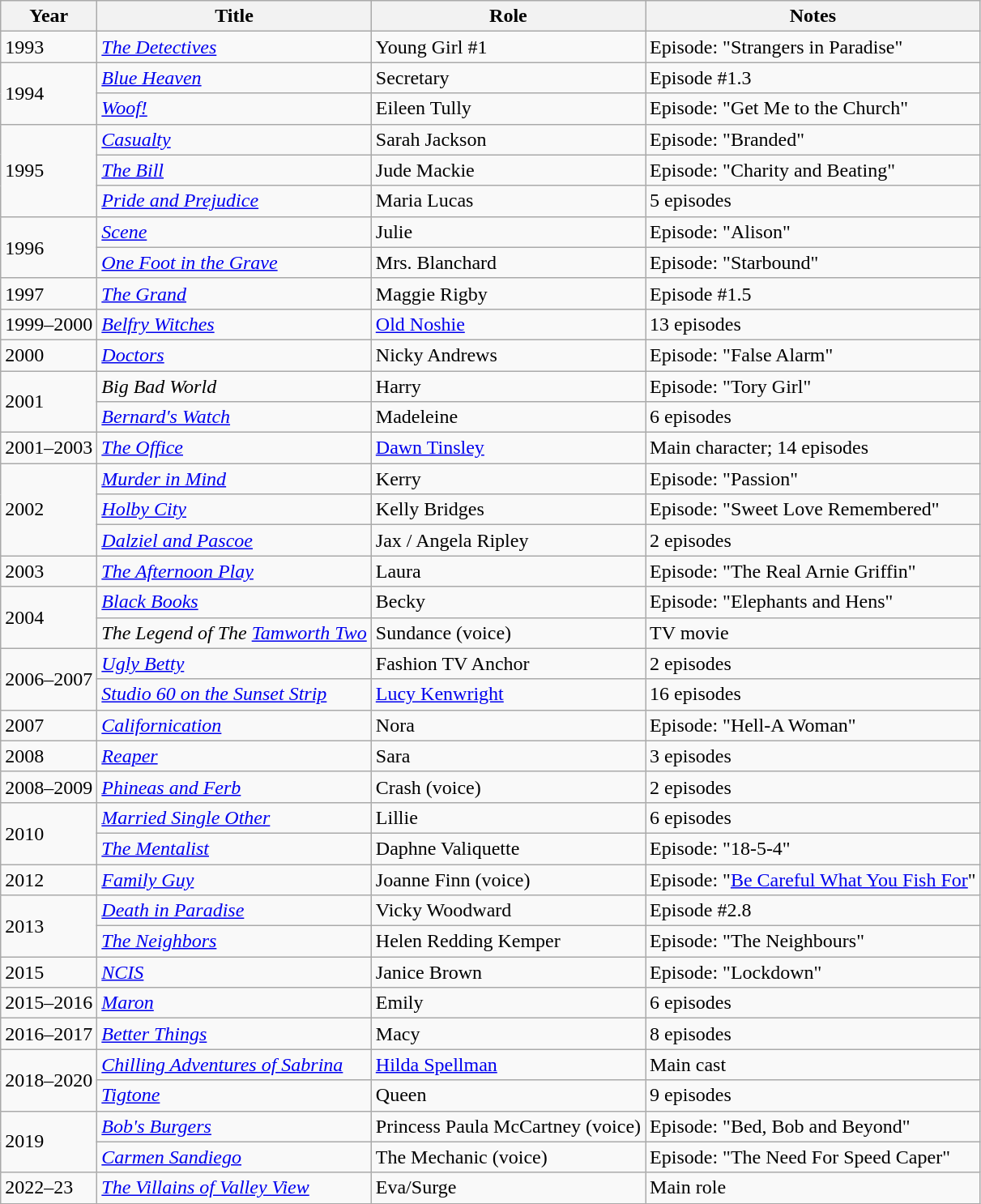<table class="wikitable sortable">
<tr>
<th>Year</th>
<th>Title</th>
<th>Role</th>
<th>Notes</th>
</tr>
<tr>
<td>1993</td>
<td><em><a href='#'>The Detectives</a></em></td>
<td>Young Girl #1</td>
<td>Episode: "Strangers in Paradise"</td>
</tr>
<tr>
<td rowspan=2>1994</td>
<td><em><a href='#'>Blue Heaven</a></em></td>
<td>Secretary</td>
<td>Episode #1.3</td>
</tr>
<tr>
<td><em><a href='#'>Woof!</a></em></td>
<td>Eileen Tully</td>
<td>Episode: "Get Me to the Church"</td>
</tr>
<tr>
<td rowspan=3>1995</td>
<td><em><a href='#'>Casualty</a></em></td>
<td>Sarah Jackson</td>
<td>Episode: "Branded"</td>
</tr>
<tr>
<td><em><a href='#'>The Bill</a></em></td>
<td>Jude Mackie</td>
<td>Episode: "Charity and Beating"</td>
</tr>
<tr>
<td><em><a href='#'>Pride and Prejudice</a></em></td>
<td>Maria Lucas</td>
<td>5 episodes</td>
</tr>
<tr>
<td rowspan=2>1996</td>
<td><em><a href='#'>Scene</a></em></td>
<td>Julie</td>
<td>Episode: "Alison"</td>
</tr>
<tr>
<td><em><a href='#'>One Foot in the Grave</a></em></td>
<td>Mrs. Blanchard</td>
<td>Episode: "Starbound"</td>
</tr>
<tr>
<td>1997</td>
<td><em><a href='#'>The Grand</a></em></td>
<td>Maggie Rigby</td>
<td>Episode #1.5</td>
</tr>
<tr>
<td>1999–2000</td>
<td><em><a href='#'>Belfry Witches</a></em></td>
<td><a href='#'>Old Noshie</a></td>
<td>13 episodes</td>
</tr>
<tr>
<td>2000</td>
<td><em><a href='#'>Doctors</a></em></td>
<td>Nicky Andrews</td>
<td>Episode: "False Alarm"</td>
</tr>
<tr>
<td rowspan=2>2001</td>
<td><em>Big Bad World</em></td>
<td>Harry</td>
<td>Episode: "Tory Girl"</td>
</tr>
<tr>
<td><em><a href='#'>Bernard's Watch</a></em></td>
<td>Madeleine</td>
<td>6 episodes</td>
</tr>
<tr>
<td>2001–2003</td>
<td><em><a href='#'>The Office</a></em></td>
<td><a href='#'>Dawn Tinsley</a></td>
<td>Main character; 14 episodes</td>
</tr>
<tr>
<td rowspan=3>2002</td>
<td><em><a href='#'>Murder in Mind</a></em></td>
<td>Kerry</td>
<td>Episode: "Passion"</td>
</tr>
<tr>
<td><em><a href='#'>Holby City</a></em></td>
<td>Kelly Bridges</td>
<td>Episode: "Sweet Love Remembered"</td>
</tr>
<tr>
<td><em><a href='#'>Dalziel and Pascoe</a></em></td>
<td>Jax / Angela Ripley</td>
<td>2 episodes</td>
</tr>
<tr>
<td>2003</td>
<td><em><a href='#'>The Afternoon Play</a></em></td>
<td>Laura</td>
<td>Episode: "The Real Arnie Griffin"</td>
</tr>
<tr>
<td rowspan=2>2004</td>
<td><em><a href='#'>Black Books</a></em></td>
<td>Becky</td>
<td>Episode: "Elephants and Hens"</td>
</tr>
<tr>
<td><em>The Legend of The <a href='#'>Tamworth Two</a></em></td>
<td>Sundance (voice)</td>
<td>TV movie</td>
</tr>
<tr>
<td rowspan="2">2006–2007</td>
<td><em><a href='#'>Ugly Betty</a></em></td>
<td>Fashion TV Anchor</td>
<td>2 episodes</td>
</tr>
<tr>
<td><em><a href='#'>Studio 60 on the Sunset Strip</a></em></td>
<td><a href='#'>Lucy Kenwright</a></td>
<td>16 episodes</td>
</tr>
<tr>
<td>2007</td>
<td><em><a href='#'>Californication</a></em></td>
<td>Nora</td>
<td>Episode: "Hell-A Woman"</td>
</tr>
<tr>
<td>2008</td>
<td><em><a href='#'>Reaper</a></em></td>
<td>Sara</td>
<td>3 episodes</td>
</tr>
<tr>
<td>2008–2009</td>
<td><em><a href='#'>Phineas and Ferb</a></em></td>
<td>Crash (voice)</td>
<td>2 episodes</td>
</tr>
<tr>
<td rowspan=2>2010</td>
<td><em><a href='#'>Married Single Other</a></em></td>
<td>Lillie</td>
<td>6 episodes</td>
</tr>
<tr>
<td><em><a href='#'>The Mentalist</a></em></td>
<td>Daphne Valiquette</td>
<td>Episode: "18-5-4"</td>
</tr>
<tr>
<td>2012</td>
<td><em><a href='#'>Family Guy</a></em></td>
<td>Joanne Finn (voice)</td>
<td>Episode: "<a href='#'>Be Careful What You Fish For</a>"</td>
</tr>
<tr>
<td rowspan=2>2013</td>
<td><em><a href='#'>Death in Paradise</a></em></td>
<td>Vicky Woodward</td>
<td>Episode #2.8</td>
</tr>
<tr>
<td><em><a href='#'>The Neighbors</a></em></td>
<td>Helen Redding Kemper</td>
<td>Episode: "The Neighbours"</td>
</tr>
<tr>
<td>2015</td>
<td><em><a href='#'>NCIS</a></em></td>
<td>Janice Brown</td>
<td>Episode: "Lockdown"</td>
</tr>
<tr>
<td>2015–2016</td>
<td><em><a href='#'>Maron</a></em></td>
<td>Emily</td>
<td>6 episodes</td>
</tr>
<tr>
<td>2016–2017</td>
<td><em><a href='#'>Better Things</a></em></td>
<td>Macy</td>
<td>8 episodes</td>
</tr>
<tr>
<td rowspan=2>2018–2020</td>
<td><em><a href='#'>Chilling Adventures of Sabrina</a></em></td>
<td><a href='#'>Hilda Spellman</a></td>
<td>Main cast</td>
</tr>
<tr>
<td><em><a href='#'>Tigtone</a></em></td>
<td>Queen</td>
<td>9 episodes</td>
</tr>
<tr>
<td rowspan=2>2019</td>
<td><em><a href='#'>Bob's Burgers</a></em></td>
<td>Princess Paula McCartney (voice)</td>
<td>Episode: "Bed, Bob and Beyond"</td>
</tr>
<tr>
<td><em><a href='#'>Carmen Sandiego</a></em></td>
<td>The Mechanic (voice)</td>
<td>Episode: "The Need For Speed Caper"</td>
</tr>
<tr>
<td>2022–23</td>
<td><em><a href='#'>The Villains of Valley View</a></em></td>
<td>Eva/Surge</td>
<td>Main role</td>
</tr>
</table>
